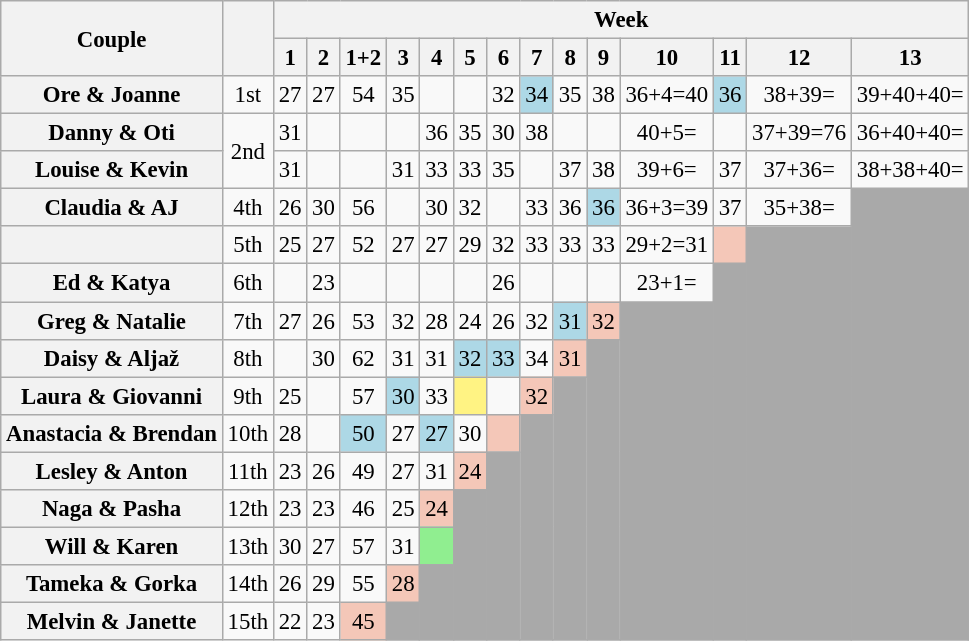<table class="wikitable sortable" style="text-align:center; font-size:95%">
<tr>
<th rowspan="2" scope="col">Couple</th>
<th rowspan="2" scope="col"></th>
<th colspan="14">Week</th>
</tr>
<tr>
<th scope="col">1</th>
<th scope="col">2</th>
<th scope="col">1+2</th>
<th scope="col">3</th>
<th scope="col">4</th>
<th scope="col">5</th>
<th scope="col">6</th>
<th scope="col">7</th>
<th scope="col">8</th>
<th scope="col">9</th>
<th scope="col">10</th>
<th scope="col">11</th>
<th scope="col">12</th>
<th scope="col">13</th>
</tr>
<tr>
<th scope="row">Ore & Joanne</th>
<td>1st</td>
<td>27</td>
<td>27</td>
<td>54</td>
<td>35</td>
<td></td>
<td></td>
<td>32</td>
<td bgcolor="lightblue">34</td>
<td>35</td>
<td>38</td>
<td>36+4=40</td>
<td bgcolor="lightblue">36</td>
<td>38+39=</td>
<td>39+40+40=</td>
</tr>
<tr>
<th scope="row">Danny & Oti</th>
<td rowspan="2">2nd</td>
<td>31</td>
<td></td>
<td></td>
<td></td>
<td>36</td>
<td>35</td>
<td>30</td>
<td>38</td>
<td></td>
<td></td>
<td>40+5=</td>
<td></td>
<td>37+39=76</td>
<td>36+40+40=</td>
</tr>
<tr>
<th scope="row">Louise & Kevin</th>
<td>31</td>
<td></td>
<td></td>
<td>31</td>
<td>33</td>
<td>33</td>
<td>35</td>
<td></td>
<td>37</td>
<td>38</td>
<td>39+6=</td>
<td>37</td>
<td>37+36=</td>
<td>38+38+40=</td>
</tr>
<tr>
<th scope="row">Claudia & AJ</th>
<td>4th</td>
<td>26</td>
<td>30</td>
<td>56</td>
<td></td>
<td>30</td>
<td>32</td>
<td></td>
<td>33</td>
<td>36</td>
<td bgcolor="lightblue">36</td>
<td>36+3=39</td>
<td>37</td>
<td>35+38=</td>
<td rowspan="12" bgcolor="darkgrey"></td>
</tr>
<tr>
<th scope="row"></th>
<td>5th</td>
<td>25</td>
<td>27</td>
<td>52</td>
<td>27</td>
<td>27</td>
<td>29</td>
<td>32</td>
<td>33</td>
<td>33</td>
<td>33</td>
<td>29+2=31</td>
<td bgcolor="f4c7b8"></td>
<td rowspan="11" bgcolor="darkgrey"></td>
</tr>
<tr>
<th scope="row">Ed & Katya</th>
<td>6th</td>
<td></td>
<td>23</td>
<td></td>
<td></td>
<td></td>
<td></td>
<td>26</td>
<td></td>
<td></td>
<td></td>
<td>23+1=</td>
<td rowspan="10" bgcolor="darkgrey"></td>
</tr>
<tr>
<th scope="row">Greg & Natalie</th>
<td>7th</td>
<td>27</td>
<td>26</td>
<td>53</td>
<td>32</td>
<td>28</td>
<td>24</td>
<td>26</td>
<td>32</td>
<td bgcolor="lightblue">31</td>
<td bgcolor="f4c7b8">32</td>
<td rowspan="9" bgcolor="darkgrey"></td>
</tr>
<tr>
<th scope="row">Daisy & Aljaž</th>
<td>8th</td>
<td></td>
<td>30</td>
<td>62</td>
<td>31</td>
<td>31</td>
<td bgcolor="lightblue">32</td>
<td bgcolor="lightblue">33</td>
<td>34</td>
<td bgcolor="f4c7b8">31</td>
<td rowspan="8" bgcolor="darkgrey"></td>
</tr>
<tr>
<th scope="row">Laura & Giovanni</th>
<td>9th</td>
<td>25</td>
<td></td>
<td>57</td>
<td bgcolor="lightblue">30</td>
<td>33</td>
<td bgcolor="fff383"></td>
<td></td>
<td bgcolor="f4c7b8">32</td>
<td rowspan="7" bgcolor="darkgrey"></td>
</tr>
<tr>
<th scope="row">Anastacia & Brendan</th>
<td>10th</td>
<td>28</td>
<td></td>
<td bgcolor="lightblue">50</td>
<td>27</td>
<td bgcolor="lightblue">27</td>
<td>30</td>
<td bgcolor="f4c7b8"></td>
<td rowspan="6" bgcolor="darkgrey"></td>
</tr>
<tr>
<th scope="row">Lesley & Anton</th>
<td>11th</td>
<td>23</td>
<td>26</td>
<td>49</td>
<td>27</td>
<td>31</td>
<td bgcolor="f4c7b8">24</td>
<td rowspan="5" bgcolor="darkgrey"></td>
</tr>
<tr>
<th scope="row">Naga & Pasha</th>
<td>12th</td>
<td>23</td>
<td>23</td>
<td>46</td>
<td>25</td>
<td bgcolor="f4c7b8">24</td>
<td rowspan="4" bgcolor="darkgrey"></td>
</tr>
<tr>
<th scope="row">Will & Karen</th>
<td>13th</td>
<td>30</td>
<td>27</td>
<td>57</td>
<td>31</td>
<td bgcolor="lightgreen"></td>
</tr>
<tr>
<th scope="row">Tameka & Gorka</th>
<td>14th</td>
<td>26</td>
<td>29</td>
<td>55</td>
<td bgcolor="f4c7b8">28</td>
<td rowspan="2" bgcolor="darkgrey"></td>
</tr>
<tr>
<th scope="row">Melvin & Janette</th>
<td>15th</td>
<td>22</td>
<td>23</td>
<td bgcolor="f4c7b8">45</td>
<td bgcolor="darkgrey"></td>
</tr>
</table>
